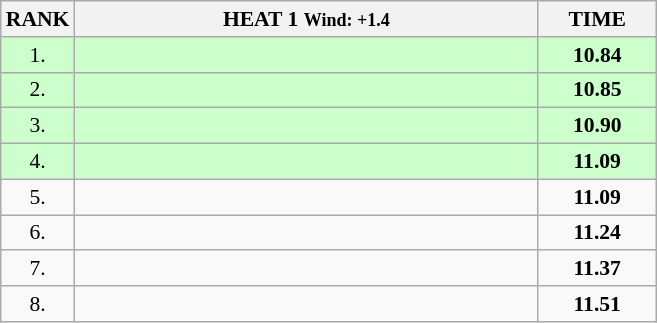<table class="wikitable" style="border-collapse: collapse; font-size: 90%;">
<tr>
<th>RANK</th>
<th style="width: 21em">HEAT 1 <small>Wind: +1.4</small></th>
<th style="width: 5em">TIME</th>
</tr>
<tr style="background:#ccffcc;">
<td align="center">1.</td>
<td></td>
<td align="center"><strong>10.84</strong></td>
</tr>
<tr style="background:#ccffcc;">
<td align="center">2.</td>
<td></td>
<td align="center"><strong>10.85</strong></td>
</tr>
<tr style="background:#ccffcc;">
<td align="center">3.</td>
<td></td>
<td align="center"><strong>10.90</strong></td>
</tr>
<tr style="background:#ccffcc;">
<td align="center">4.</td>
<td></td>
<td align="center"><strong>11.09</strong></td>
</tr>
<tr>
<td align="center">5.</td>
<td></td>
<td align="center"><strong>11.09</strong></td>
</tr>
<tr>
<td align="center">6.</td>
<td></td>
<td align="center"><strong>11.24</strong></td>
</tr>
<tr>
<td align="center">7.</td>
<td></td>
<td align="center"><strong>11.37</strong></td>
</tr>
<tr>
<td align="center">8.</td>
<td></td>
<td align="center"><strong>11.51</strong></td>
</tr>
</table>
